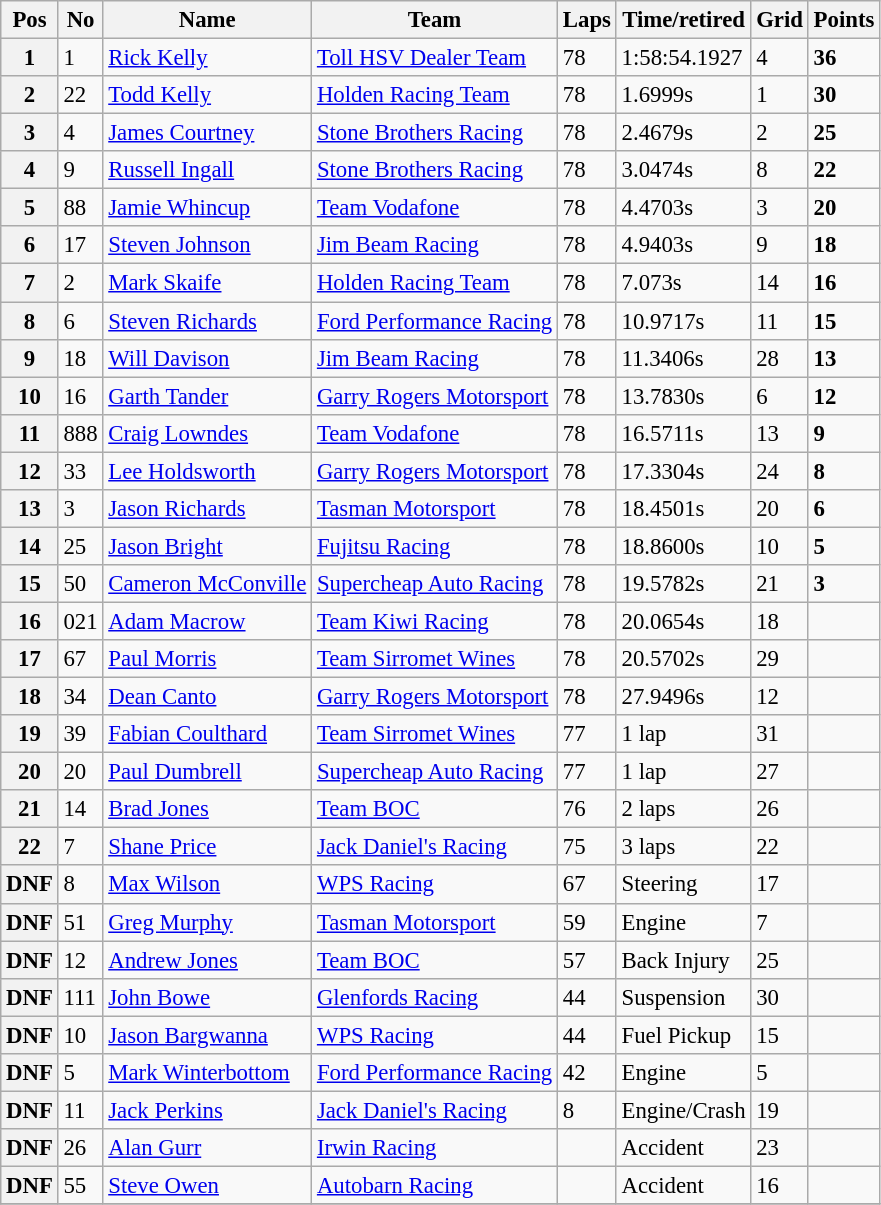<table class="wikitable" style="font-size: 95%;">
<tr>
<th>Pos</th>
<th>No</th>
<th>Name</th>
<th>Team</th>
<th>Laps</th>
<th>Time/retired</th>
<th>Grid</th>
<th>Points</th>
</tr>
<tr>
<th>1</th>
<td>1</td>
<td><a href='#'>Rick Kelly</a></td>
<td><a href='#'>Toll HSV Dealer Team</a></td>
<td>78</td>
<td>1:58:54.1927</td>
<td>4</td>
<td><strong>36</strong></td>
</tr>
<tr>
<th>2</th>
<td>22</td>
<td><a href='#'>Todd Kelly</a></td>
<td><a href='#'>Holden Racing Team</a></td>
<td>78</td>
<td>1.6999s</td>
<td>1</td>
<td><strong>30</strong></td>
</tr>
<tr>
<th>3</th>
<td>4</td>
<td><a href='#'>James Courtney</a></td>
<td><a href='#'>Stone Brothers Racing</a></td>
<td>78</td>
<td>2.4679s</td>
<td>2</td>
<td><strong>25</strong></td>
</tr>
<tr>
<th>4</th>
<td>9</td>
<td><a href='#'>Russell Ingall</a></td>
<td><a href='#'>Stone Brothers Racing</a></td>
<td>78</td>
<td>3.0474s</td>
<td>8</td>
<td><strong>22</strong></td>
</tr>
<tr>
<th>5</th>
<td>88</td>
<td><a href='#'>Jamie Whincup</a></td>
<td><a href='#'>Team Vodafone</a></td>
<td>78</td>
<td>4.4703s</td>
<td>3</td>
<td><strong>20</strong></td>
</tr>
<tr>
<th>6</th>
<td>17</td>
<td><a href='#'>Steven Johnson</a></td>
<td><a href='#'>Jim Beam Racing</a></td>
<td>78</td>
<td>4.9403s</td>
<td>9</td>
<td><strong>18</strong></td>
</tr>
<tr>
<th>7</th>
<td>2</td>
<td><a href='#'>Mark Skaife</a></td>
<td><a href='#'>Holden Racing Team</a></td>
<td>78</td>
<td>7.073s</td>
<td>14</td>
<td><strong>16</strong></td>
</tr>
<tr>
<th>8</th>
<td>6</td>
<td><a href='#'>Steven Richards</a></td>
<td><a href='#'>Ford Performance Racing</a></td>
<td>78</td>
<td>10.9717s</td>
<td>11</td>
<td><strong>15</strong></td>
</tr>
<tr>
<th>9</th>
<td>18</td>
<td><a href='#'>Will Davison</a></td>
<td><a href='#'>Jim Beam Racing</a></td>
<td>78</td>
<td>11.3406s</td>
<td>28</td>
<td><strong>13</strong></td>
</tr>
<tr>
<th>10</th>
<td>16</td>
<td><a href='#'>Garth Tander</a></td>
<td><a href='#'>Garry Rogers Motorsport</a></td>
<td>78</td>
<td>13.7830s</td>
<td>6</td>
<td><strong>12</strong></td>
</tr>
<tr>
<th>11</th>
<td>888</td>
<td><a href='#'>Craig Lowndes</a></td>
<td><a href='#'>Team Vodafone</a></td>
<td>78</td>
<td>16.5711s</td>
<td>13</td>
<td><strong>9</strong></td>
</tr>
<tr>
<th>12</th>
<td>33</td>
<td><a href='#'>Lee Holdsworth</a></td>
<td><a href='#'>Garry Rogers Motorsport</a></td>
<td>78</td>
<td>17.3304s</td>
<td>24</td>
<td><strong>8</strong></td>
</tr>
<tr>
<th>13</th>
<td>3</td>
<td><a href='#'>Jason Richards</a></td>
<td><a href='#'>Tasman Motorsport</a></td>
<td>78</td>
<td>18.4501s</td>
<td>20</td>
<td><strong>6</strong></td>
</tr>
<tr>
<th>14</th>
<td>25</td>
<td><a href='#'>Jason Bright</a></td>
<td><a href='#'>Fujitsu Racing</a></td>
<td>78</td>
<td>18.8600s</td>
<td>10</td>
<td><strong>5</strong></td>
</tr>
<tr>
<th>15</th>
<td>50</td>
<td><a href='#'>Cameron McConville</a></td>
<td><a href='#'>Supercheap Auto Racing</a></td>
<td>78</td>
<td>19.5782s</td>
<td>21</td>
<td><strong>3</strong></td>
</tr>
<tr>
<th>16</th>
<td>021</td>
<td><a href='#'>Adam Macrow</a></td>
<td><a href='#'>Team Kiwi Racing</a></td>
<td>78</td>
<td>20.0654s</td>
<td>18</td>
<td></td>
</tr>
<tr>
<th>17</th>
<td>67</td>
<td><a href='#'>Paul Morris</a></td>
<td><a href='#'>Team Sirromet Wines</a></td>
<td>78</td>
<td>20.5702s</td>
<td>29</td>
<td></td>
</tr>
<tr>
<th>18</th>
<td>34</td>
<td><a href='#'>Dean Canto</a></td>
<td><a href='#'>Garry Rogers Motorsport</a></td>
<td>78</td>
<td>27.9496s</td>
<td>12</td>
<td></td>
</tr>
<tr>
<th>19</th>
<td>39</td>
<td><a href='#'>Fabian Coulthard</a></td>
<td><a href='#'>Team Sirromet Wines</a></td>
<td>77</td>
<td>1 lap</td>
<td>31</td>
<td></td>
</tr>
<tr>
<th>20</th>
<td>20</td>
<td><a href='#'>Paul Dumbrell</a></td>
<td><a href='#'>Supercheap Auto Racing</a></td>
<td>77</td>
<td>1 lap</td>
<td>27</td>
<td></td>
</tr>
<tr>
<th>21</th>
<td>14</td>
<td><a href='#'>Brad Jones</a></td>
<td><a href='#'>Team BOC</a></td>
<td>76</td>
<td>2 laps</td>
<td>26</td>
<td></td>
</tr>
<tr>
<th>22</th>
<td>7</td>
<td><a href='#'>Shane Price</a></td>
<td><a href='#'>Jack Daniel's Racing</a></td>
<td>75</td>
<td>3 laps</td>
<td>22</td>
<td></td>
</tr>
<tr>
<th>DNF</th>
<td>8</td>
<td><a href='#'>Max Wilson</a></td>
<td><a href='#'>WPS Racing</a></td>
<td>67</td>
<td>Steering</td>
<td>17</td>
<td></td>
</tr>
<tr>
<th>DNF</th>
<td>51</td>
<td><a href='#'>Greg Murphy</a></td>
<td><a href='#'>Tasman Motorsport</a></td>
<td>59</td>
<td>Engine</td>
<td>7</td>
<td></td>
</tr>
<tr>
<th>DNF</th>
<td>12</td>
<td><a href='#'>Andrew Jones</a></td>
<td><a href='#'>Team BOC</a></td>
<td>57</td>
<td>Back Injury</td>
<td>25</td>
<td></td>
</tr>
<tr>
<th>DNF</th>
<td>111</td>
<td><a href='#'>John Bowe</a></td>
<td><a href='#'>Glenfords Racing</a></td>
<td>44</td>
<td>Suspension</td>
<td>30</td>
<td></td>
</tr>
<tr>
<th>DNF</th>
<td>10</td>
<td><a href='#'>Jason Bargwanna</a></td>
<td><a href='#'>WPS Racing</a></td>
<td>44</td>
<td>Fuel Pickup</td>
<td>15</td>
<td></td>
</tr>
<tr>
<th>DNF</th>
<td>5</td>
<td><a href='#'>Mark Winterbottom</a></td>
<td><a href='#'>Ford Performance Racing</a></td>
<td>42</td>
<td>Engine</td>
<td>5</td>
<td></td>
</tr>
<tr>
<th>DNF</th>
<td>11</td>
<td><a href='#'>Jack Perkins</a></td>
<td><a href='#'>Jack Daniel's Racing</a></td>
<td>8</td>
<td>Engine/Crash</td>
<td>19</td>
<td></td>
</tr>
<tr>
<th>DNF</th>
<td>26</td>
<td><a href='#'>Alan Gurr</a></td>
<td><a href='#'>Irwin Racing</a></td>
<td></td>
<td>Accident</td>
<td>23</td>
<td></td>
</tr>
<tr>
<th>DNF</th>
<td>55</td>
<td><a href='#'>Steve Owen</a></td>
<td><a href='#'>Autobarn Racing</a></td>
<td></td>
<td>Accident</td>
<td>16</td>
<td></td>
</tr>
<tr>
</tr>
</table>
